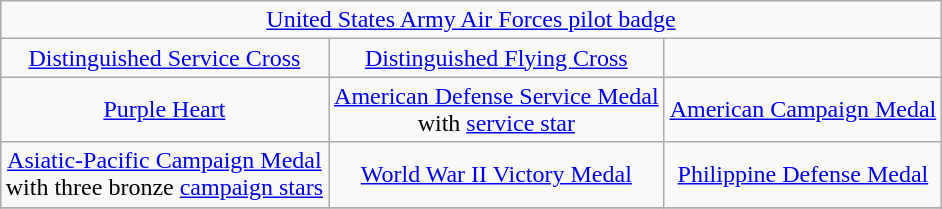<table class="wikitable" style="margin:1em auto; text-align:center;">
<tr>
<td colspan="4"><a href='#'>United States Army Air Forces pilot badge</a></td>
</tr>
<tr>
<td><a href='#'>Distinguished Service Cross</a></td>
<td><a href='#'>Distinguished Flying Cross</a></td>
</tr>
<tr>
<td><a href='#'>Purple Heart</a></td>
<td><a href='#'>American Defense Service Medal</a><br>with <a href='#'>service star</a></td>
<td><a href='#'>American Campaign Medal</a></td>
</tr>
<tr>
<td><a href='#'>Asiatic-Pacific Campaign Medal</a><br>with three bronze <a href='#'>campaign stars</a></td>
<td><a href='#'>World War II Victory Medal</a></td>
<td><a href='#'>Philippine Defense Medal</a></td>
</tr>
<tr>
</tr>
</table>
